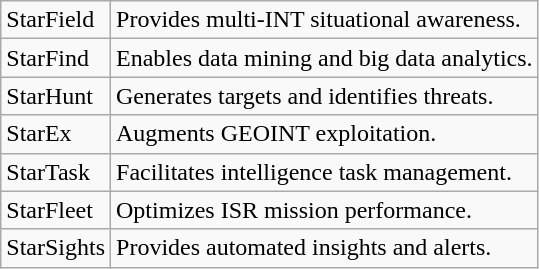<table class="wikitable">
<tr>
<td>StarField</td>
<td>Provides multi-INT situational awareness.</td>
</tr>
<tr>
<td>StarFind</td>
<td>Enables data mining and big data analytics.</td>
</tr>
<tr>
<td>StarHunt</td>
<td>Generates targets and identifies threats.</td>
</tr>
<tr>
<td>StarEx</td>
<td>Augments GEOINT exploitation.</td>
</tr>
<tr>
<td>StarTask</td>
<td>Facilitates intelligence task management.</td>
</tr>
<tr>
<td>StarFleet</td>
<td>Optimizes ISR mission performance.</td>
</tr>
<tr>
<td>StarSights</td>
<td>Provides automated insights and alerts.</td>
</tr>
</table>
